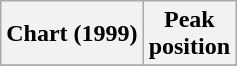<table class="wikitable sortable plainrowheaders">
<tr>
<th>Chart (1999)</th>
<th>Peak<br>position</th>
</tr>
<tr>
</tr>
</table>
